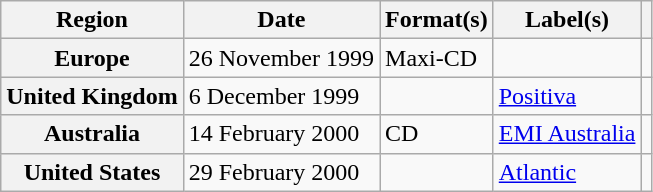<table class="wikitable plainrowheaders">
<tr>
<th scope="col">Region</th>
<th scope="col">Date</th>
<th scope="col">Format(s)</th>
<th scope="col">Label(s)</th>
<th scope="col"></th>
</tr>
<tr>
<th scope="row">Europe</th>
<td>26 November 1999</td>
<td>Maxi-CD</td>
<td></td>
<td></td>
</tr>
<tr>
<th scope="row">United Kingdom</th>
<td>6 December 1999</td>
<td></td>
<td><a href='#'>Positiva</a></td>
<td></td>
</tr>
<tr>
<th scope="row">Australia</th>
<td>14 February 2000</td>
<td>CD</td>
<td><a href='#'>EMI Australia</a></td>
<td></td>
</tr>
<tr>
<th scope="row">United States</th>
<td>29 February 2000</td>
<td></td>
<td><a href='#'>Atlantic</a></td>
<td></td>
</tr>
</table>
